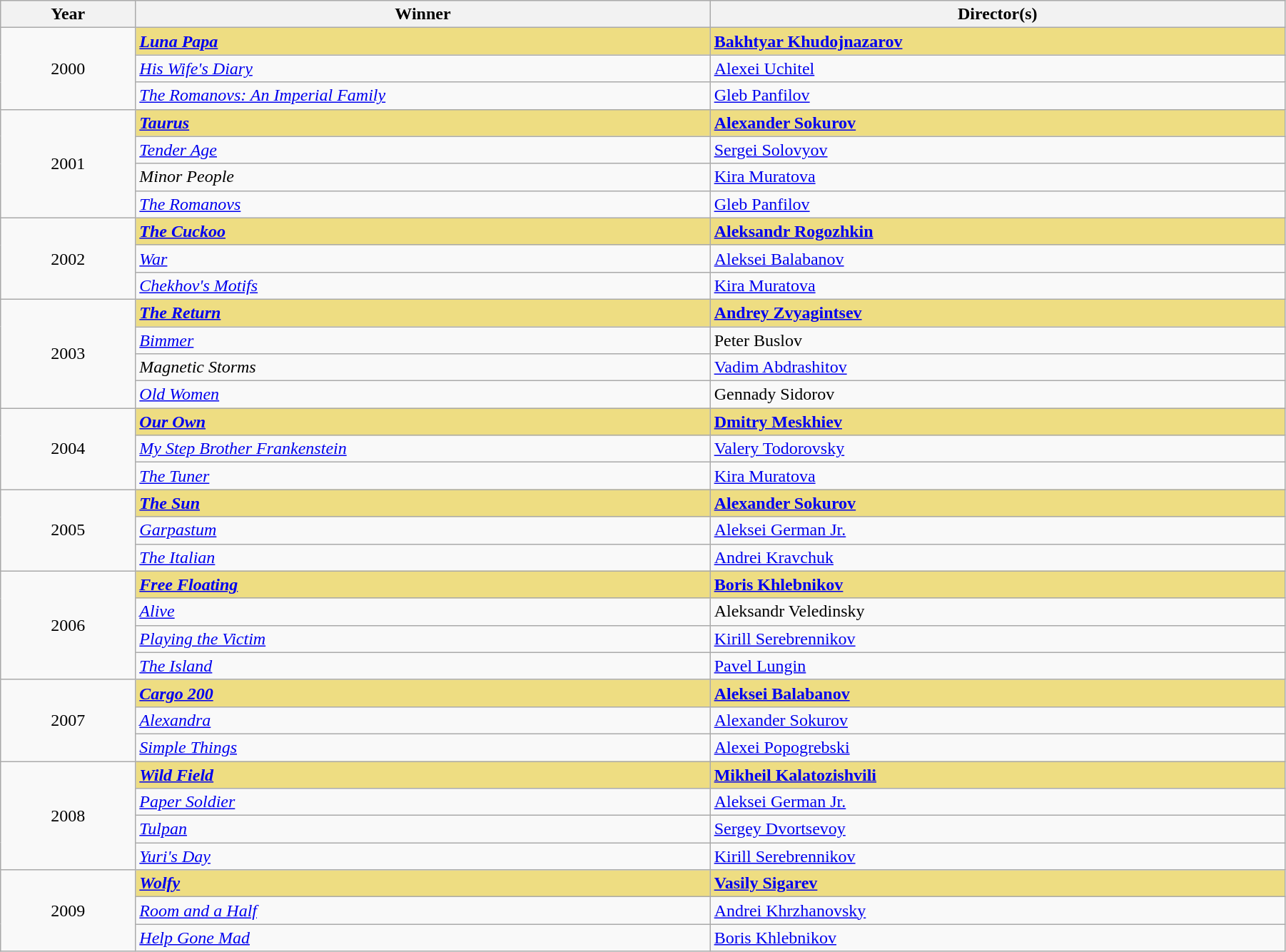<table class="wikitable" width="95%" cellpadding="5">
<tr>
<th width="100"><strong>Year</strong></th>
<th width="450"><strong>Winner</strong></th>
<th width="450"><strong>Director(s)</strong></th>
</tr>
<tr>
<td rowspan="3" style="text-align:center;">2000</td>
<td style="background:#EEDD82;"><strong><em><a href='#'>Luna Papa</a></em></strong></td>
<td style="background:#EEDD82;"><strong><a href='#'>Bakhtyar Khudojnazarov</a></strong></td>
</tr>
<tr>
<td><em><a href='#'>His Wife's Diary</a></em></td>
<td><a href='#'>Alexei Uchitel</a></td>
</tr>
<tr>
<td><em><a href='#'>The Romanovs: An Imperial Family</a></em></td>
<td><a href='#'>Gleb Panfilov</a></td>
</tr>
<tr>
<td rowspan="4" style="text-align:center;">2001</td>
<td style="background:#EEDD82;"><strong><em><a href='#'>Taurus</a></em></strong></td>
<td style="background:#EEDD82;"><strong><a href='#'>Alexander Sokurov</a></strong></td>
</tr>
<tr>
<td><em><a href='#'>Tender Age</a></em></td>
<td><a href='#'>Sergei Solovyov</a></td>
</tr>
<tr>
<td><em>Minor People</em></td>
<td><a href='#'>Kira Muratova</a></td>
</tr>
<tr>
<td><em><a href='#'>The Romanovs</a></em></td>
<td><a href='#'>Gleb Panfilov</a></td>
</tr>
<tr>
<td rowspan="3" style="text-align:center;">2002</td>
<td style="background:#EEDD82;"><strong><em><a href='#'>The Cuckoo</a></em></strong></td>
<td style="background:#EEDD82;"><strong><a href='#'>Aleksandr Rogozhkin</a></strong></td>
</tr>
<tr>
<td><em><a href='#'>War</a></em></td>
<td><a href='#'>Aleksei Balabanov</a></td>
</tr>
<tr>
<td><em><a href='#'>Chekhov's Motifs</a></em></td>
<td><a href='#'>Kira Muratova</a></td>
</tr>
<tr>
<td rowspan="4" style="text-align:center;">2003</td>
<td style="background:#EEDD82;"><strong><em><a href='#'>The Return</a></em></strong></td>
<td style="background:#EEDD82;"><strong><a href='#'>Andrey Zvyagintsev</a></strong></td>
</tr>
<tr>
<td><em><a href='#'>Bimmer</a></em></td>
<td>Peter Buslov</td>
</tr>
<tr>
<td><em>Magnetic Storms</em></td>
<td><a href='#'>Vadim Abdrashitov</a></td>
</tr>
<tr>
<td><em><a href='#'>Old Women</a></em></td>
<td>Gennady Sidorov</td>
</tr>
<tr>
<td rowspan="3" style="text-align:center;">2004</td>
<td style="background:#EEDD82;"><strong><em><a href='#'>Our Own</a></em></strong></td>
<td style="background:#EEDD82;"><strong><a href='#'>Dmitry Meskhiev</a></strong></td>
</tr>
<tr>
<td><em><a href='#'>My Step Brother Frankenstein</a></em></td>
<td><a href='#'>Valery Todorovsky</a></td>
</tr>
<tr>
<td><em><a href='#'>The Tuner</a></em></td>
<td><a href='#'>Kira Muratova</a></td>
</tr>
<tr>
<td rowspan="3" style="text-align:center;">2005</td>
<td style="background:#EEDD82;"><strong><em><a href='#'>The Sun</a></em></strong></td>
<td style="background:#EEDD82;"><strong><a href='#'>Alexander Sokurov</a></strong></td>
</tr>
<tr>
<td><em><a href='#'>Garpastum</a></em></td>
<td><a href='#'>Aleksei German Jr.</a></td>
</tr>
<tr>
<td><em><a href='#'>The Italian</a></em></td>
<td><a href='#'>Andrei Kravchuk</a></td>
</tr>
<tr>
<td rowspan="4" style="text-align:center;">2006</td>
<td style="background:#EEDD82;"><strong><em><a href='#'>Free Floating</a></em></strong></td>
<td style="background:#EEDD82;"><strong><a href='#'>Boris Khlebnikov</a></strong></td>
</tr>
<tr>
<td><em><a href='#'>Alive</a></em></td>
<td>Aleksandr Veledinsky</td>
</tr>
<tr>
<td><em><a href='#'>Playing the Victim</a></em></td>
<td><a href='#'>Kirill Serebrennikov</a></td>
</tr>
<tr>
<td><em><a href='#'>The Island</a></em></td>
<td><a href='#'>Pavel Lungin</a></td>
</tr>
<tr>
<td rowspan="3" style="text-align:center;">2007</td>
<td style="background:#EEDD82;"><strong><em><a href='#'>Cargo 200</a></em></strong></td>
<td style="background:#EEDD82;"><strong><a href='#'>Aleksei Balabanov</a></strong></td>
</tr>
<tr>
<td><em><a href='#'>Alexandra</a></em></td>
<td><a href='#'>Alexander Sokurov</a></td>
</tr>
<tr>
<td><em><a href='#'>Simple Things</a></em></td>
<td><a href='#'>Alexei Popogrebski</a></td>
</tr>
<tr>
<td rowspan="4" style="text-align:center;">2008</td>
<td style="background:#EEDD82;"><strong><em><a href='#'>Wild Field</a></em></strong></td>
<td style="background:#EEDD82;"><strong><a href='#'>Mikheil Kalatozishvili</a></strong></td>
</tr>
<tr>
<td><em><a href='#'>Paper Soldier</a></em></td>
<td><a href='#'>Aleksei German Jr.</a></td>
</tr>
<tr>
<td><em><a href='#'>Tulpan</a></em></td>
<td><a href='#'>Sergey Dvortsevoy</a></td>
</tr>
<tr>
<td><em><a href='#'>Yuri's Day</a></em></td>
<td><a href='#'>Kirill Serebrennikov</a></td>
</tr>
<tr>
<td rowspan="3" style="text-align:center;">2009</td>
<td style="background:#EEDD82;"><strong><em><a href='#'>Wolfy</a></em></strong></td>
<td style="background:#EEDD82;"><strong><a href='#'>Vasily Sigarev</a></strong></td>
</tr>
<tr>
<td><em><a href='#'>Room and a Half</a></em></td>
<td><a href='#'>Andrei Khrzhanovsky</a></td>
</tr>
<tr>
<td><em><a href='#'>Help Gone Mad</a></em></td>
<td><a href='#'>Boris Khlebnikov</a></td>
</tr>
</table>
